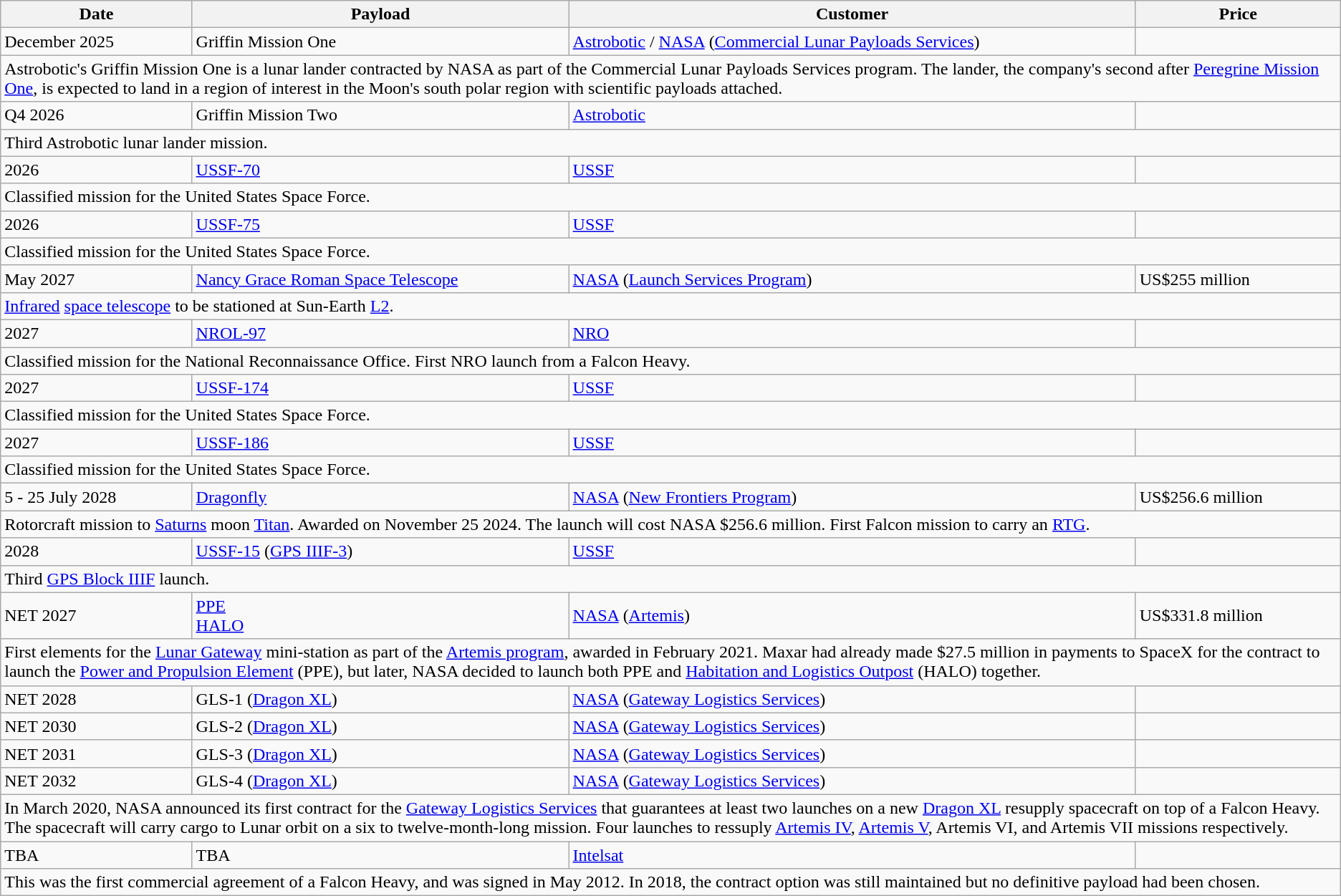<table class="wikitable sticky-header">
<tr>
<th>Date</th>
<th>Payload</th>
<th>Customer</th>
<th>Price</th>
</tr>
<tr>
<td>December 2025</td>
<td>Griffin Mission One</td>
<td><a href='#'>Astrobotic</a> / <a href='#'>NASA</a> (<a href='#'>Commercial Lunar Payloads Services</a>)</td>
<td></td>
</tr>
<tr>
<td colspan="4">Astrobotic's Griffin Mission One is a lunar lander contracted by NASA as part of the Commercial Lunar Payloads Services program. The lander, the company's second after <a href='#'>Peregrine Mission One</a>, is expected to land in a region of interest in the Moon's south polar region with scientific payloads attached.</td>
</tr>
<tr>
<td>Q4 2026</td>
<td>Griffin Mission Two</td>
<td><a href='#'>Astrobotic</a></td>
<td></td>
</tr>
<tr>
<td colspan="4">Third Astrobotic lunar lander mission.</td>
</tr>
<tr>
<td>2026</td>
<td><a href='#'>USSF-70</a></td>
<td><a href='#'>USSF</a></td>
<td></td>
</tr>
<tr>
<td colspan="4">Classified mission for the United States Space Force.</td>
</tr>
<tr>
<td>2026</td>
<td><a href='#'>USSF-75</a></td>
<td><a href='#'>USSF</a></td>
<td></td>
</tr>
<tr>
<td colspan="4">Classified mission for the United States Space Force.</td>
</tr>
<tr>
<td>May 2027</td>
<td><a href='#'>Nancy Grace Roman Space Telescope</a></td>
<td><a href='#'>NASA</a> (<a href='#'>Launch Services Program</a>)</td>
<td>US$255 million</td>
</tr>
<tr>
<td colspan="4"><a href='#'>Infrared</a> <a href='#'>space telescope</a> to be stationed at Sun-Earth <a href='#'>L2</a>.</td>
</tr>
<tr>
<td>2027</td>
<td><a href='#'>NROL-97</a></td>
<td><a href='#'>NRO</a></td>
<td></td>
</tr>
<tr>
<td colspan="4">Classified mission for the National Reconnaissance Office. First NRO launch from a Falcon Heavy.</td>
</tr>
<tr>
<td>2027</td>
<td><a href='#'>USSF-174</a></td>
<td><a href='#'>USSF</a></td>
<td></td>
</tr>
<tr>
<td colspan="4">Classified mission for the United States Space Force.</td>
</tr>
<tr>
<td>2027</td>
<td><a href='#'>USSF-186</a></td>
<td><a href='#'>USSF</a></td>
<td></td>
</tr>
<tr>
<td colspan="4">Classified mission for the United States Space Force.</td>
</tr>
<tr>
<td>5 - 25 July 2028</td>
<td><a href='#'>Dragonfly</a></td>
<td><a href='#'>NASA</a> (<a href='#'>New Frontiers Program</a>)</td>
<td>US$256.6 million</td>
</tr>
<tr>
<td colspan="4">Rotorcraft mission to <a href='#'>Saturns</a> moon <a href='#'>Titan</a>. Awarded on November 25 2024. The launch will cost NASA $256.6 million. First Falcon mission to carry an <a href='#'>RTG</a>.</td>
</tr>
<tr>
<td>2028</td>
<td><a href='#'>USSF-15</a> (<a href='#'>GPS IIIF-3</a>)</td>
<td><a href='#'>USSF</a></td>
<td></td>
</tr>
<tr>
<td colspan="4">Third <a href='#'>GPS Block IIIF</a> launch.</td>
</tr>
<tr>
<td>NET 2027</td>
<td><a href='#'>PPE</a><br><a href='#'>HALO</a></td>
<td><a href='#'>NASA</a> (<a href='#'>Artemis</a>)</td>
<td>US$331.8 million</td>
</tr>
<tr>
<td colspan="4">First elements for the <a href='#'>Lunar Gateway</a> mini-station as part of the <a href='#'>Artemis program</a>, awarded in February 2021. Maxar had already made $27.5 million in payments to SpaceX for the contract to launch the <a href='#'>Power and Propulsion Element</a> (PPE), but later, NASA decided to launch both PPE and <a href='#'>Habitation and Logistics Outpost</a> (HALO) together.</td>
</tr>
<tr>
<td>NET 2028</td>
<td>GLS-1 (<a href='#'>Dragon XL</a>)</td>
<td><a href='#'>NASA</a> (<a href='#'>Gateway Logistics Services</a>)</td>
<td></td>
</tr>
<tr>
<td>NET 2030</td>
<td>GLS-2 (<a href='#'>Dragon XL</a>)</td>
<td><a href='#'>NASA</a> (<a href='#'>Gateway Logistics Services</a>)</td>
<td></td>
</tr>
<tr>
<td>NET 2031</td>
<td>GLS-3 (<a href='#'>Dragon XL</a>)</td>
<td><a href='#'>NASA</a> (<a href='#'>Gateway Logistics Services</a>)</td>
<td></td>
</tr>
<tr>
<td>NET 2032</td>
<td>GLS-4 (<a href='#'>Dragon XL</a>)</td>
<td><a href='#'>NASA</a> (<a href='#'>Gateway Logistics Services</a>)</td>
<td></td>
</tr>
<tr>
<td colspan="4">In March 2020, NASA announced its first contract for the <a href='#'>Gateway Logistics Services</a> that guarantees at least two launches on a new <a href='#'>Dragon XL</a> resupply spacecraft on top of a Falcon Heavy. The spacecraft will carry cargo to Lunar orbit on a six to twelve-month-long mission. Four launches to ressuply <a href='#'>Artemis IV</a>, <a href='#'>Artemis V</a>, Artemis VI, and Artemis VII missions respectively.</td>
</tr>
<tr>
<td>TBA</td>
<td>TBA</td>
<td><a href='#'>Intelsat</a></td>
<td></td>
</tr>
<tr>
<td colspan="4">This was the first commercial agreement of a Falcon Heavy, and was signed in May 2012. In 2018, the contract option was still maintained but no definitive payload had been chosen.</td>
</tr>
</table>
